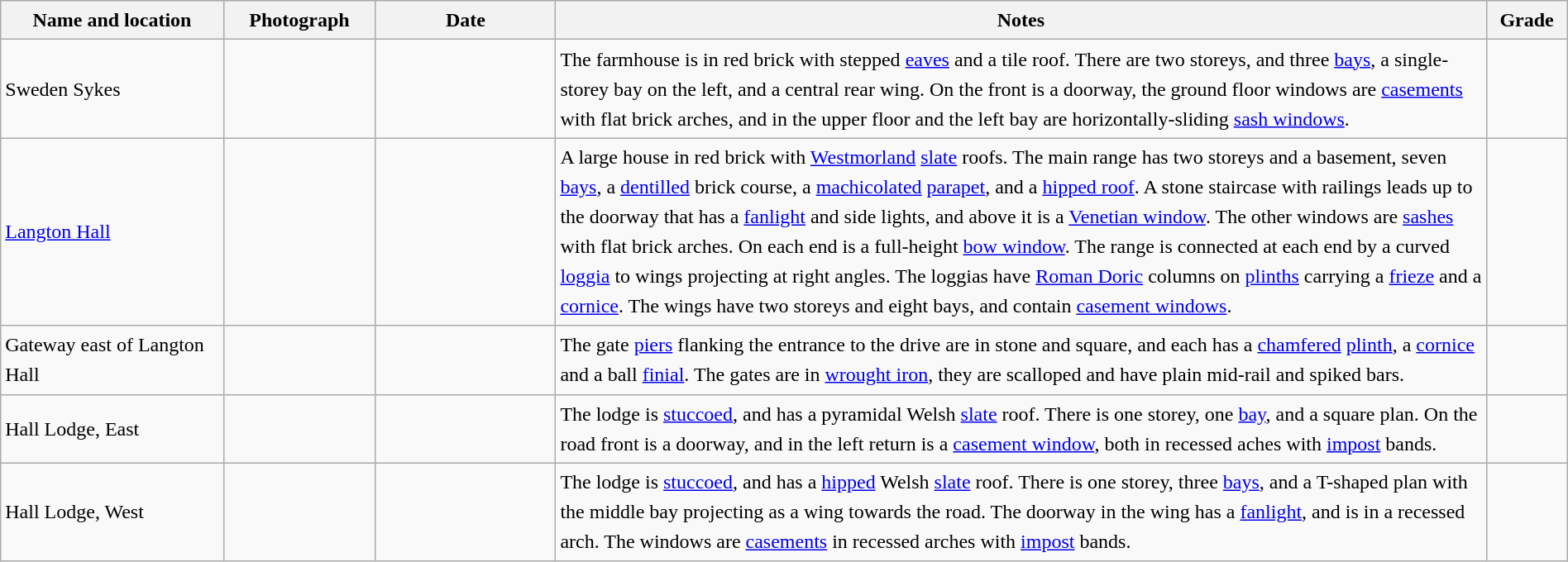<table class="wikitable sortable plainrowheaders" style="width:100%; border:0px; text-align:left; line-height:150%">
<tr>
<th scope="col"  style="width:150px">Name and location</th>
<th scope="col"  style="width:100px" class="unsortable">Photograph</th>
<th scope="col"  style="width:120px">Date</th>
<th scope="col"  style="width:650px" class="unsortable">Notes</th>
<th scope="col"  style="width:50px">Grade</th>
</tr>
<tr>
<td>Sweden Sykes<br></td>
<td></td>
<td align="center"></td>
<td>The farmhouse is in red brick with stepped <a href='#'>eaves</a> and a tile roof. There are two storeys, and three <a href='#'>bays</a>, a single-storey bay on the left, and a central rear wing. On the front is a doorway, the ground floor windows are <a href='#'>casements</a> with flat brick arches, and in the upper floor and the left bay are horizontally-sliding <a href='#'>sash windows</a>.</td>
<td align="center" ></td>
</tr>
<tr>
<td><a href='#'>Langton Hall</a><br></td>
<td></td>
<td align="center"></td>
<td>A large house in red brick with <a href='#'>Westmorland</a> <a href='#'>slate</a> roofs. The main range has two storeys and a basement, seven <a href='#'>bays</a>, a <a href='#'>dentilled</a> brick course, a <a href='#'>machicolated</a> <a href='#'>parapet</a>, and a <a href='#'>hipped roof</a>. A stone staircase with railings leads up to the doorway that has a <a href='#'>fanlight</a> and side lights, and above it is a <a href='#'>Venetian window</a>. The other windows are <a href='#'>sashes</a> with flat brick arches. On each end is a full-height <a href='#'>bow window</a>. The range is connected at each end by a curved <a href='#'>loggia</a> to wings projecting at right angles. The loggias have <a href='#'>Roman Doric</a> columns on <a href='#'>plinths</a> carrying a <a href='#'>frieze</a> and a <a href='#'>cornice</a>. The wings have two storeys and eight bays, and contain <a href='#'>casement windows</a>.</td>
<td align="center" ></td>
</tr>
<tr>
<td>Gateway east of Langton Hall<br></td>
<td></td>
<td align="center"></td>
<td>The gate <a href='#'>piers</a> flanking the entrance to the drive are in stone and square, and each has a <a href='#'>chamfered</a> <a href='#'>plinth</a>, a <a href='#'>cornice</a> and a ball <a href='#'>finial</a>. The gates are in <a href='#'>wrought iron</a>, they are scalloped and have plain mid-rail and spiked bars.</td>
<td align="center" ></td>
</tr>
<tr>
<td>Hall Lodge, East<br></td>
<td></td>
<td align="center"></td>
<td>The lodge is <a href='#'>stuccoed</a>, and has a pyramidal Welsh <a href='#'>slate</a> roof. There is one storey, one <a href='#'>bay</a>, and a square plan. On the road front is a doorway, and in the left return is a <a href='#'>casement window</a>, both in recessed aches with <a href='#'>impost</a> bands.</td>
<td align="center" ></td>
</tr>
<tr>
<td>Hall Lodge, West<br></td>
<td></td>
<td align="center"></td>
<td>The lodge is <a href='#'>stuccoed</a>, and has a <a href='#'>hipped</a> Welsh <a href='#'>slate</a> roof. There is one storey, three <a href='#'>bays</a>, and a T-shaped plan with the middle bay projecting as a wing towards the road. The doorway in the wing has a <a href='#'>fanlight</a>, and is in a recessed arch. The windows are <a href='#'>casements</a> in recessed arches with <a href='#'>impost</a> bands.</td>
<td align="center" ></td>
</tr>
<tr>
</tr>
</table>
